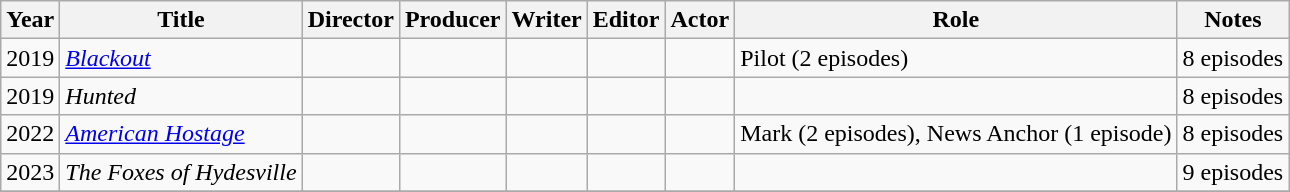<table class="wikitable">
<tr>
<th>Year</th>
<th>Title</th>
<th>Director</th>
<th>Producer</th>
<th>Writer</th>
<th>Editor</th>
<th>Actor</th>
<th>Role</th>
<th>Notes</th>
</tr>
<tr>
<td>2019</td>
<td style="text-align:left;"><em><a href='#'>Blackout</a></em></td>
<td></td>
<td></td>
<td></td>
<td></td>
<td></td>
<td style="text-align:left;">Pilot (2 episodes)</td>
<td>8 episodes</td>
</tr>
<tr>
<td>2019</td>
<td style="text-align:left;"><em>Hunted</em></td>
<td></td>
<td></td>
<td></td>
<td></td>
<td></td>
<td style="text-align:left;"></td>
<td>8 episodes</td>
</tr>
<tr>
<td>2022</td>
<td style="text-align:left;"><em><a href='#'>American Hostage</a></em></td>
<td></td>
<td></td>
<td></td>
<td></td>
<td></td>
<td style="text-align:left;">Mark (2 episodes), News Anchor (1 episode)</td>
<td>8 episodes</td>
</tr>
<tr>
<td>2023</td>
<td style="text-align:left;"><em>The Foxes of Hydesville</em></td>
<td></td>
<td></td>
<td></td>
<td></td>
<td></td>
<td style="text-align:left;"></td>
<td>9 episodes</td>
</tr>
<tr>
</tr>
</table>
